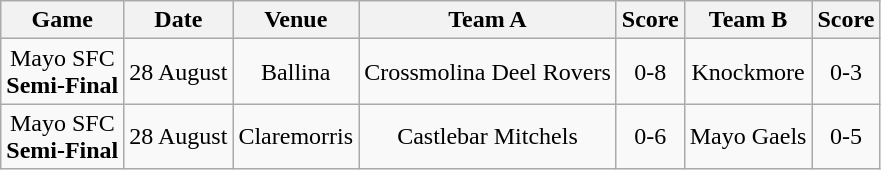<table class="wikitable">
<tr>
<th>Game</th>
<th>Date</th>
<th>Venue</th>
<th>Team A</th>
<th>Score</th>
<th>Team B</th>
<th>Score</th>
</tr>
<tr align="center">
<td>Mayo SFC<br><strong>Semi-Final</strong></td>
<td>28 August</td>
<td>Ballina</td>
<td>Crossmolina Deel Rovers</td>
<td>0-8</td>
<td>Knockmore</td>
<td>0-3</td>
</tr>
<tr align="center">
<td>Mayo SFC<br><strong>Semi-Final</strong></td>
<td>28 August</td>
<td>Claremorris</td>
<td>Castlebar Mitchels</td>
<td>0-6</td>
<td>Mayo Gaels</td>
<td>0-5</td>
</tr>
</table>
